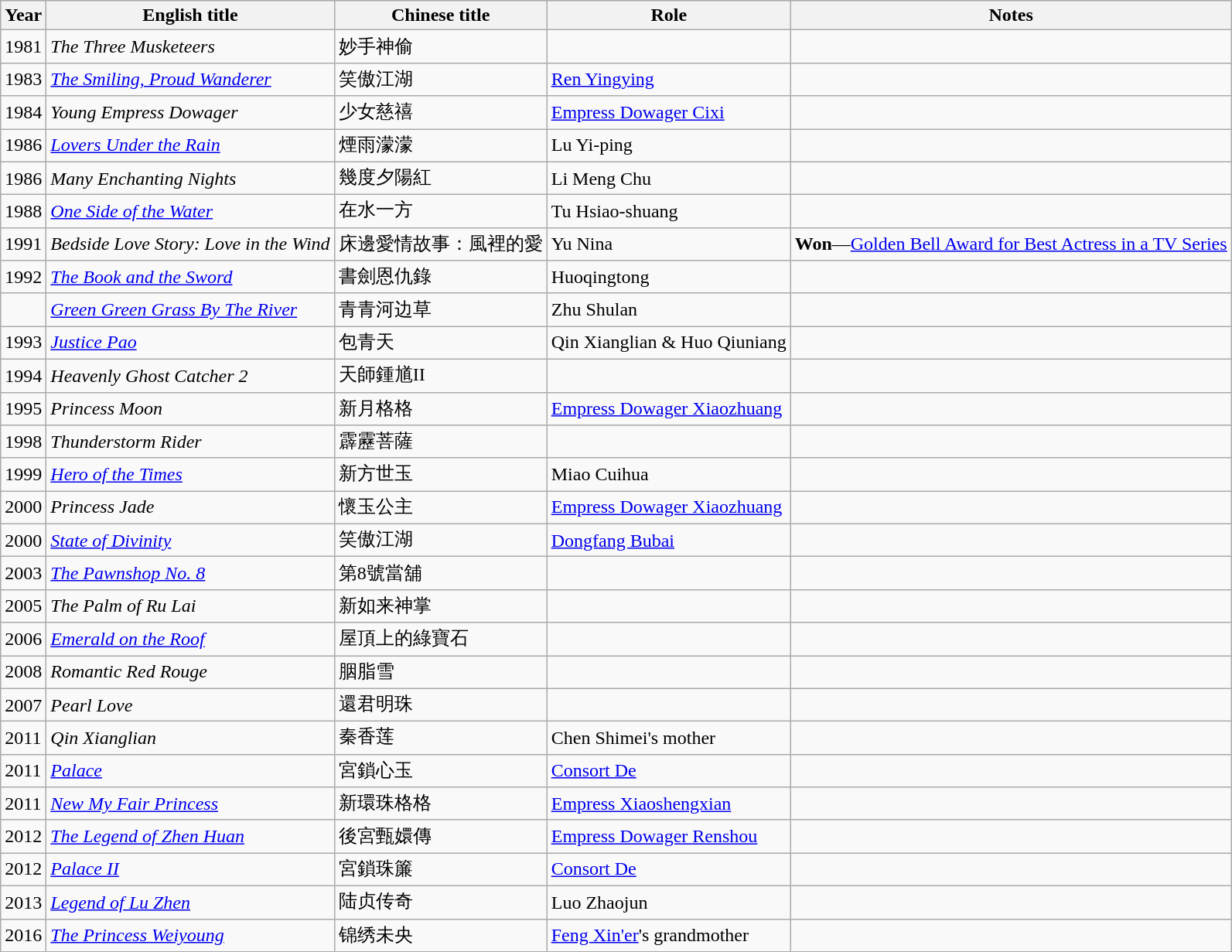<table class="wikitable sortable">
<tr>
<th>Year</th>
<th>English title</th>
<th>Chinese title</th>
<th>Role</th>
<th>Notes</th>
</tr>
<tr>
<td>1981</td>
<td><em>The Three Musketeers</em></td>
<td>妙手神偷</td>
<td></td>
<td></td>
</tr>
<tr>
<td>1983</td>
<td><em><a href='#'>The Smiling, Proud Wanderer</a></em></td>
<td>笑傲江湖</td>
<td><a href='#'>Ren Yingying</a></td>
<td></td>
</tr>
<tr>
<td>1984</td>
<td><em>Young Empress Dowager</em></td>
<td>少女慈禧</td>
<td><a href='#'>Empress Dowager Cixi</a></td>
<td></td>
</tr>
<tr>
<td>1986</td>
<td><em><a href='#'>Lovers Under the Rain</a></em></td>
<td>煙雨濛濛</td>
<td>Lu Yi-ping</td>
<td></td>
</tr>
<tr>
<td>1986</td>
<td><em>Many Enchanting Nights</em></td>
<td>幾度夕陽紅</td>
<td>Li Meng Chu</td>
<td></td>
</tr>
<tr>
<td>1988</td>
<td><em><a href='#'>One Side of the Water</a></em></td>
<td>在水一方</td>
<td>Tu Hsiao-shuang</td>
<td></td>
</tr>
<tr>
<td>1991</td>
<td><em>Bedside Love Story: Love in the Wind</em></td>
<td>床邊愛情故事：風裡的愛</td>
<td>Yu Nina</td>
<td><strong>Won</strong>—<a href='#'>Golden Bell Award for Best Actress in a TV Series</a></td>
</tr>
<tr>
<td>1992</td>
<td><em><a href='#'>The Book and the Sword</a></em></td>
<td>書劍恩仇錄</td>
<td>Huoqingtong</td>
<td></td>
</tr>
<tr>
<td></td>
<td><em><a href='#'>Green Green Grass By The River</a></em></td>
<td>青青河边草</td>
<td>Zhu Shulan</td>
<td></td>
</tr>
<tr>
<td>1993</td>
<td><em><a href='#'>Justice Pao</a></em></td>
<td>包青天</td>
<td>Qin Xianglian & Huo Qiuniang</td>
<td></td>
</tr>
<tr>
<td>1994</td>
<td><em>Heavenly Ghost Catcher 2</em></td>
<td>天師鍾馗II</td>
<td></td>
<td></td>
</tr>
<tr>
<td>1995</td>
<td><em>Princess Moon</em></td>
<td>新月格格</td>
<td><a href='#'>Empress Dowager Xiaozhuang</a></td>
<td></td>
</tr>
<tr>
<td>1998</td>
<td><em>Thunderstorm Rider</em></td>
<td>霹靂菩薩</td>
<td></td>
<td></td>
</tr>
<tr>
<td>1999</td>
<td><em><a href='#'>Hero of the Times</a></em></td>
<td>新方世玉</td>
<td>Miao Cuihua</td>
<td></td>
</tr>
<tr>
<td>2000</td>
<td><em>Princess Jade</em></td>
<td>懷玉公主</td>
<td><a href='#'>Empress Dowager Xiaozhuang</a></td>
<td></td>
</tr>
<tr>
<td>2000</td>
<td><em><a href='#'>State of Divinity</a></em></td>
<td>笑傲江湖</td>
<td><a href='#'>Dongfang Bubai</a></td>
<td></td>
</tr>
<tr>
<td>2003</td>
<td><em><a href='#'>The Pawnshop No. 8</a></em></td>
<td>第8號當舖</td>
<td></td>
<td></td>
</tr>
<tr>
<td>2005</td>
<td><em>The Palm of Ru Lai</em></td>
<td>新如来神掌</td>
<td></td>
<td></td>
</tr>
<tr>
<td>2006</td>
<td><em><a href='#'>Emerald on the Roof</a></em></td>
<td>屋頂上的綠寶石</td>
<td></td>
<td></td>
</tr>
<tr>
<td>2008</td>
<td><em>Romantic Red Rouge</em></td>
<td>胭脂雪</td>
<td></td>
<td></td>
</tr>
<tr>
<td>2007</td>
<td><em>Pearl Love</em></td>
<td>還君明珠</td>
<td></td>
<td></td>
</tr>
<tr>
<td>2011</td>
<td><em>Qin Xianglian</em></td>
<td>秦香莲</td>
<td>Chen Shimei's mother</td>
<td></td>
</tr>
<tr>
<td>2011</td>
<td><em><a href='#'>Palace</a></em></td>
<td>宮鎖心玉</td>
<td><a href='#'>Consort De</a></td>
<td></td>
</tr>
<tr>
<td>2011</td>
<td><em><a href='#'>New My Fair Princess</a></em></td>
<td>新環珠格格</td>
<td><a href='#'>Empress Xiaoshengxian</a></td>
<td></td>
</tr>
<tr>
<td>2012</td>
<td><em><a href='#'>The Legend of Zhen Huan</a></em></td>
<td>後宮甄嬛傳</td>
<td><a href='#'>Empress Dowager Renshou</a></td>
<td></td>
</tr>
<tr>
<td>2012</td>
<td><em><a href='#'>Palace II</a></em></td>
<td>宮鎖珠簾</td>
<td><a href='#'>Consort De</a></td>
<td></td>
</tr>
<tr>
<td>2013</td>
<td><em><a href='#'>Legend of Lu Zhen</a></em></td>
<td>陆贞传奇</td>
<td>Luo Zhaojun</td>
<td></td>
</tr>
<tr>
<td>2016</td>
<td><em><a href='#'>The Princess Weiyoung</a></em></td>
<td>锦绣未央</td>
<td><a href='#'>Feng Xin'er</a>'s grandmother</td>
<td></td>
</tr>
</table>
